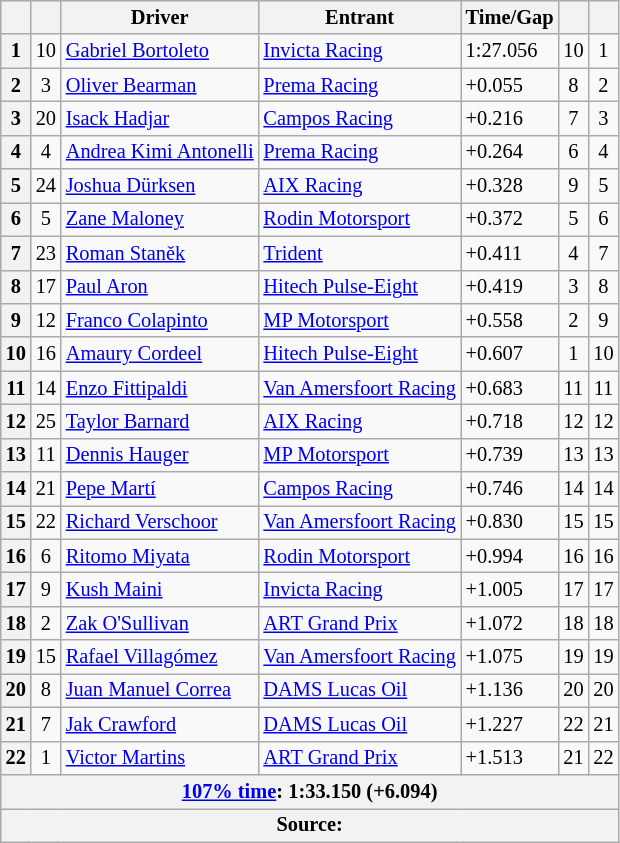<table class="wikitable" style="font-size:85%">
<tr>
<th scope="col"></th>
<th scope="col"></th>
<th scope="col">Driver</th>
<th scope="col">Entrant</th>
<th scope="col">Time/Gap</th>
<th scope="col"></th>
<th scope="col"></th>
</tr>
<tr>
<th>1</th>
<td align="center">10</td>
<td nowrap=""> <a href='#'>Gabriel Bortoleto</a></td>
<td><a href='#'>Invicta Racing</a></td>
<td>1:27.056</td>
<td align="center">10</td>
<td align="center">1</td>
</tr>
<tr>
<th>2</th>
<td align="center">3</td>
<td> <a href='#'>Oliver Bearman</a></td>
<td><a href='#'>Prema Racing</a></td>
<td>+0.055</td>
<td align="center">8</td>
<td align="center">2</td>
</tr>
<tr>
<th>3</th>
<td align="center">20</td>
<td> <a href='#'>Isack Hadjar</a></td>
<td><a href='#'>Campos Racing</a></td>
<td>+0.216</td>
<td align="center">7</td>
<td align="center">3</td>
</tr>
<tr>
<th>4</th>
<td align="center">4</td>
<td> <a href='#'>Andrea Kimi Antonelli</a></td>
<td><a href='#'>Prema Racing</a></td>
<td>+0.264</td>
<td align="center">6</td>
<td align="center">4</td>
</tr>
<tr>
<th>5</th>
<td align="center">24</td>
<td> <a href='#'>Joshua Dürksen</a></td>
<td><a href='#'>AIX Racing</a></td>
<td>+0.328</td>
<td align="center">9</td>
<td align="center">5</td>
</tr>
<tr>
<th>6</th>
<td align="center">5</td>
<td> <a href='#'>Zane Maloney</a></td>
<td><a href='#'>Rodin Motorsport</a></td>
<td>+0.372</td>
<td align="center">5</td>
<td align="center">6</td>
</tr>
<tr>
<th>7</th>
<td align="center">23</td>
<td> <a href='#'>Roman Staněk</a></td>
<td><a href='#'>Trident</a></td>
<td>+0.411</td>
<td align="center">4</td>
<td align="center">7</td>
</tr>
<tr>
<th>8</th>
<td align="center">17</td>
<td> <a href='#'>Paul Aron</a></td>
<td><a href='#'>Hitech Pulse-Eight</a></td>
<td>+0.419</td>
<td align="center">3</td>
<td align="center">8</td>
</tr>
<tr>
<th>9</th>
<td align="center">12</td>
<td> <a href='#'>Franco Colapinto</a></td>
<td><a href='#'>MP Motorsport</a></td>
<td>+0.558</td>
<td align="center">2</td>
<td align="center">9</td>
</tr>
<tr>
<th>10</th>
<td align="center">16</td>
<td> <a href='#'>Amaury Cordeel</a></td>
<td><a href='#'>Hitech Pulse-Eight</a></td>
<td>+0.607</td>
<td align="center">1</td>
<td align="center">10</td>
</tr>
<tr>
<th>11</th>
<td align="center">14</td>
<td> <a href='#'>Enzo Fittipaldi</a></td>
<td><a href='#'>Van Amersfoort Racing</a></td>
<td>+0.683</td>
<td align="center">11</td>
<td align="center">11</td>
</tr>
<tr>
<th>12</th>
<td align="center">25</td>
<td> <a href='#'>Taylor Barnard</a></td>
<td><a href='#'>AIX Racing</a></td>
<td>+0.718</td>
<td align="center">12</td>
<td align="center">12</td>
</tr>
<tr>
<th>13</th>
<td align="center">11</td>
<td> <a href='#'>Dennis Hauger</a></td>
<td><a href='#'>MP Motorsport</a></td>
<td>+0.739</td>
<td align="center">13</td>
<td align="center">13</td>
</tr>
<tr>
<th>14</th>
<td align="center">21</td>
<td> <a href='#'>Pepe Martí</a></td>
<td><a href='#'>Campos Racing</a></td>
<td>+0.746</td>
<td align="center">14</td>
<td align="center">14</td>
</tr>
<tr>
<th>15</th>
<td align="center">22</td>
<td> <a href='#'>Richard Verschoor</a></td>
<td><a href='#'>Van Amersfoort Racing</a></td>
<td>+0.830</td>
<td align="center">15</td>
<td align="center">15</td>
</tr>
<tr>
<th>16</th>
<td align="center">6</td>
<td> <a href='#'>Ritomo Miyata</a></td>
<td><a href='#'>Rodin Motorsport</a></td>
<td>+0.994</td>
<td align="center">16</td>
<td align="center">16</td>
</tr>
<tr>
<th>17</th>
<td align="center">9</td>
<td> <a href='#'>Kush Maini</a></td>
<td><a href='#'>Invicta Racing</a></td>
<td>+1.005</td>
<td align="center">17</td>
<td align="center">17</td>
</tr>
<tr>
<th>18</th>
<td align="center">2</td>
<td> <a href='#'>Zak O'Sullivan</a></td>
<td><a href='#'>ART Grand Prix</a></td>
<td>+1.072</td>
<td align="center">18</td>
<td align="center">18</td>
</tr>
<tr>
<th>19</th>
<td align="center">15</td>
<td> <a href='#'>Rafael Villagómez</a></td>
<td><a href='#'>Van Amersfoort Racing</a></td>
<td>+1.075</td>
<td align="center">19</td>
<td align="center">19</td>
</tr>
<tr>
<th>20</th>
<td align="center">8</td>
<td> <a href='#'>Juan Manuel Correa</a></td>
<td><a href='#'>DAMS Lucas Oil</a></td>
<td>+1.136</td>
<td align="center">20</td>
<td align="center">20</td>
</tr>
<tr>
<th>21</th>
<td align="center">7</td>
<td> <a href='#'>Jak Crawford</a></td>
<td><a href='#'>DAMS Lucas Oil</a></td>
<td>+1.227</td>
<td align="center">22</td>
<td align="center">21</td>
</tr>
<tr>
<th>22</th>
<td align="center">1</td>
<td> <a href='#'>Victor Martins</a></td>
<td><a href='#'>ART Grand Prix</a></td>
<td>+1.513</td>
<td align="center">21</td>
<td align="center">22</td>
</tr>
<tr>
<th colspan="7"><a href='#'>107% time</a>: 1:33.150 (+6.094)</th>
</tr>
<tr>
<th colspan="7">Source:</th>
</tr>
</table>
